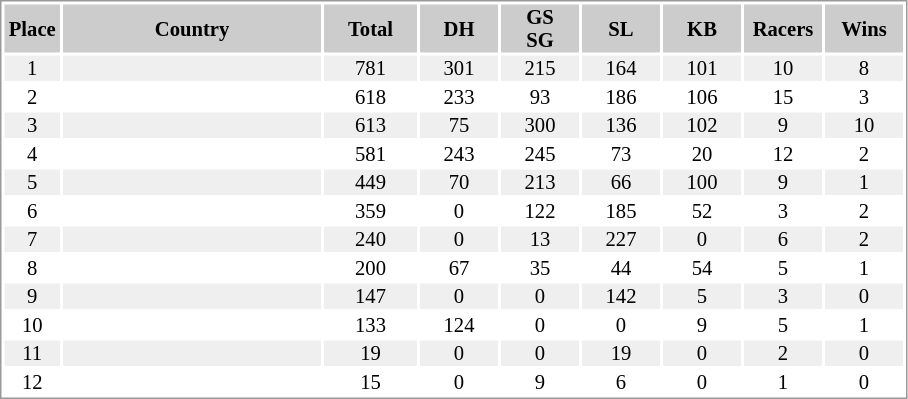<table border="0" style="border: 1px solid #999; background-color:#FFFFFF; text-align:center; font-size:86%; line-height:15px;">
<tr align="center" bgcolor="#CCCCCC">
<th width=35>Place</th>
<th width=170>Country</th>
<th width=60>Total</th>
<th width=50>DH</th>
<th width=50>GS<br>SG</th>
<th width=50>SL</th>
<th width=50>KB</th>
<th width=50>Racers</th>
<th width=50>Wins</th>
</tr>
<tr style="background:#efefef;">
<td>1</td>
<td align="left"></td>
<td>781</td>
<td>301</td>
<td>215</td>
<td>164</td>
<td>101</td>
<td>10</td>
<td>8</td>
</tr>
<tr>
<td>2</td>
<td align="left"></td>
<td>618</td>
<td>233</td>
<td>93</td>
<td>186</td>
<td>106</td>
<td>15</td>
<td>3</td>
</tr>
<tr style="background:#efefef;">
<td>3</td>
<td align="left"></td>
<td>613</td>
<td>75</td>
<td>300</td>
<td>136</td>
<td>102</td>
<td>9</td>
<td>10</td>
</tr>
<tr>
<td>4</td>
<td align="left"></td>
<td>581</td>
<td>243</td>
<td>245</td>
<td>73</td>
<td>20</td>
<td>12</td>
<td>2</td>
</tr>
<tr style="background:#efefef;">
<td>5</td>
<td align="left"></td>
<td>449</td>
<td>70</td>
<td>213</td>
<td>66</td>
<td>100</td>
<td>9</td>
<td>1</td>
</tr>
<tr>
<td>6</td>
<td align="left"></td>
<td>359</td>
<td>0</td>
<td>122</td>
<td>185</td>
<td>52</td>
<td>3</td>
<td>2</td>
</tr>
<tr style="background:#efefef;">
<td>7</td>
<td align="left"></td>
<td>240</td>
<td>0</td>
<td>13</td>
<td>227</td>
<td>0</td>
<td>6</td>
<td>2</td>
</tr>
<tr>
<td>8</td>
<td align="left"></td>
<td>200</td>
<td>67</td>
<td>35</td>
<td>44</td>
<td>54</td>
<td>5</td>
<td>1</td>
</tr>
<tr style="background:#efefef;">
<td>9</td>
<td align="left"></td>
<td>147</td>
<td>0</td>
<td>0</td>
<td>142</td>
<td>5</td>
<td>3</td>
<td>0</td>
</tr>
<tr>
<td>10</td>
<td align="left"></td>
<td>133</td>
<td>124</td>
<td>0</td>
<td>0</td>
<td>9</td>
<td>5</td>
<td>1</td>
</tr>
<tr style="background:#efefef;">
<td>11</td>
<td align="left"></td>
<td>19</td>
<td>0</td>
<td>0</td>
<td>19</td>
<td>0</td>
<td>2</td>
<td>0</td>
</tr>
<tr>
<td>12</td>
<td align="left"></td>
<td>15</td>
<td>0</td>
<td>9</td>
<td>6</td>
<td>0</td>
<td>1</td>
<td>0</td>
</tr>
</table>
